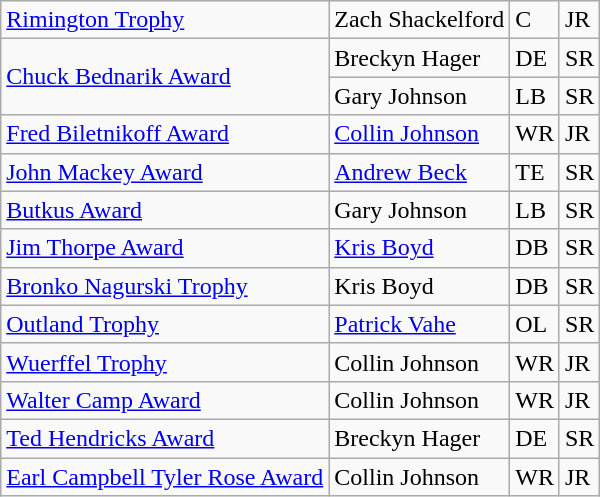<table class="wikitable">
<tr>
<td><a href='#'>Rimington Trophy</a></td>
<td>Zach Shackelford</td>
<td>C</td>
<td>JR</td>
</tr>
<tr>
<td rowspan=2><a href='#'>Chuck Bednarik Award</a></td>
<td>Breckyn Hager</td>
<td>DE</td>
<td>SR</td>
</tr>
<tr>
<td>Gary Johnson</td>
<td>LB</td>
<td>SR</td>
</tr>
<tr>
<td><a href='#'>Fred Biletnikoff Award</a></td>
<td><a href='#'>Collin Johnson</a></td>
<td>WR</td>
<td>JR</td>
</tr>
<tr>
<td><a href='#'>John Mackey Award</a></td>
<td><a href='#'>Andrew Beck</a></td>
<td>TE</td>
<td>SR</td>
</tr>
<tr>
<td><a href='#'>Butkus Award</a></td>
<td>Gary Johnson</td>
<td>LB</td>
<td>SR</td>
</tr>
<tr>
<td><a href='#'>Jim Thorpe Award</a></td>
<td><a href='#'>Kris Boyd</a></td>
<td>DB</td>
<td>SR</td>
</tr>
<tr>
<td><a href='#'>Bronko Nagurski Trophy</a></td>
<td>Kris Boyd</td>
<td>DB</td>
<td>SR</td>
</tr>
<tr>
<td><a href='#'>Outland Trophy</a></td>
<td><a href='#'>Patrick Vahe</a></td>
<td>OL</td>
<td>SR</td>
</tr>
<tr>
<td><a href='#'>Wuerffel Trophy</a></td>
<td>Collin Johnson</td>
<td>WR</td>
<td>JR</td>
</tr>
<tr>
<td><a href='#'>Walter Camp Award</a></td>
<td>Collin Johnson</td>
<td>WR</td>
<td>JR</td>
</tr>
<tr>
<td><a href='#'>Ted Hendricks Award</a></td>
<td>Breckyn Hager</td>
<td>DE</td>
<td>SR</td>
</tr>
<tr>
<td><a href='#'>Earl Campbell Tyler Rose Award</a></td>
<td>Collin Johnson</td>
<td>WR</td>
<td>JR</td>
</tr>
</table>
